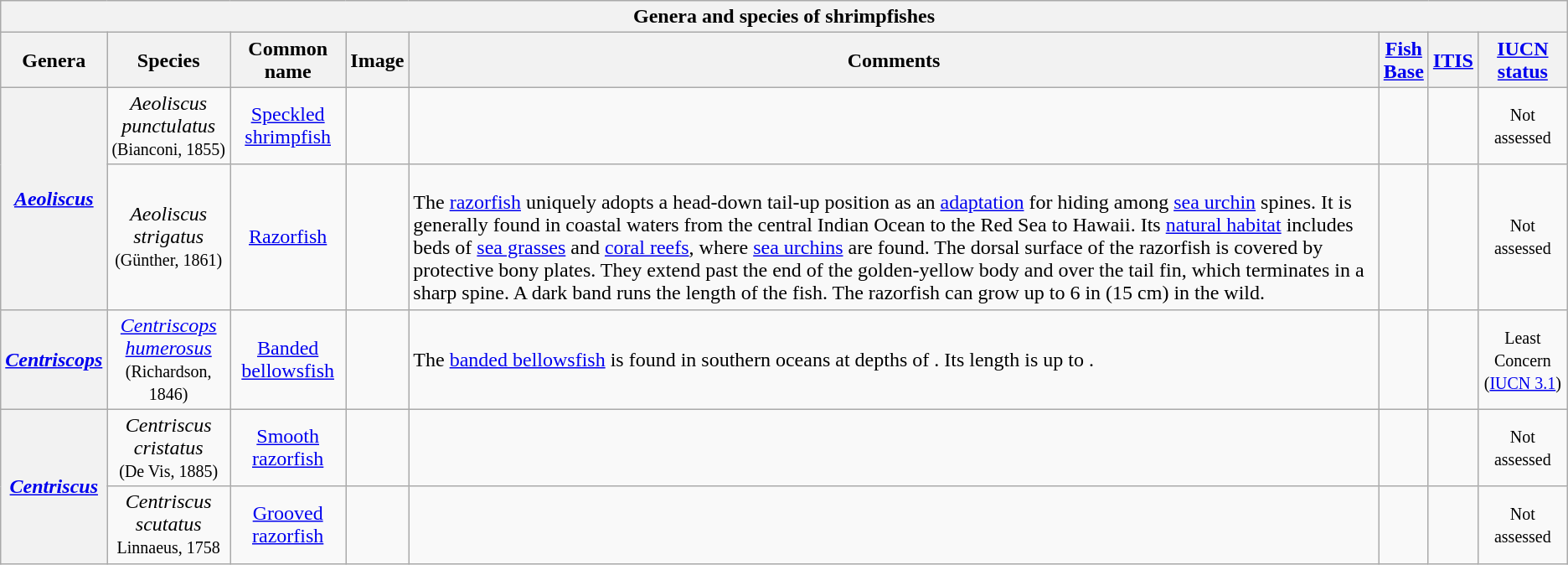<table class="wikitable">
<tr>
<th colspan=8>Genera and species of shrimpfishes</th>
</tr>
<tr>
<th>Genera</th>
<th>Species</th>
<th>Common name</th>
<th>Image</th>
<th>Comments</th>
<th><a href='#'>Fish<br>Base</a></th>
<th><a href='#'>ITIS</a></th>
<th><a href='#'>IUCN status</a></th>
</tr>
<tr>
<th rowspan=2><em><a href='#'>Aeoliscus</a></em></th>
<td align=center><em>Aeoliscus punctulatus</em><br><small>(Bianconi, 1855)</small></td>
<td align=center><a href='#'>Speckled shrimpfish</a></td>
<td></td>
<td></td>
<td style="text-align:center;"></td>
<td style="text-align:center;"></td>
<td style="text-align:center;"><small>Not assessed</small></td>
</tr>
<tr>
<td align=center><em>Aeoliscus strigatus</em><br><small>(Günther, 1861)</small></td>
<td align=center><a href='#'>Razorfish</a></td>
<td></td>
<td><br>The <a href='#'>razorfish</a> uniquely adopts a head-down tail-up position as an <a href='#'>adaptation</a> for hiding among <a href='#'>sea urchin</a> spines. It is generally found in coastal waters from the central Indian Ocean to the Red Sea to Hawaii. Its <a href='#'>natural habitat</a> includes beds of <a href='#'>sea grasses</a> and <a href='#'>coral reefs</a>, where <a href='#'>sea urchins</a> are found. The dorsal surface of the razorfish is covered by protective bony plates. They extend past the end of the golden-yellow body and over the tail fin, which terminates in a sharp spine. A dark band runs the length of the fish. The razorfish can grow up to 6 in (15 cm) in the wild.</td>
<td style="text-align:center;"></td>
<td style="text-align:center;"></td>
<td style="text-align:center;"><small>Not assessed</small></td>
</tr>
<tr>
<th rowspan=1><em><a href='#'>Centriscops</a></em></th>
<td align=center><em><a href='#'>Centriscops humerosus</a></em><br><small>(Richardson, 1846)</small></td>
<td align=center><a href='#'>Banded bellowsfish</a></td>
<td></td>
<td>The <a href='#'>banded bellowsfish</a> is found in southern oceans at depths of .  Its length is up to .</td>
<td style="text-align:center;"></td>
<td style="text-align:center;"></td>
<td style="text-align:center;"><small>Least Concern (<a href='#'>IUCN 3.1</a>)</small></td>
</tr>
<tr>
<th rowspan=2><em><a href='#'>Centriscus</a></em></th>
<td align=center><em>Centriscus cristatus</em><br><small>(De Vis, 1885)</small></td>
<td align=center><a href='#'>Smooth razorfish</a></td>
<td></td>
<td></td>
<td style="text-align:center;"></td>
<td style="text-align:center;"></td>
<td style="text-align:center;"><small>Not assessed</small></td>
</tr>
<tr>
<td align=center><em>Centriscus scutatus</em><br><small>Linnaeus, 1758</small></td>
<td align=center><a href='#'>Grooved razorfish</a></td>
<td></td>
<td></td>
<td style="text-align:center;"></td>
<td style="text-align:center;"></td>
<td style="text-align:center;"><small>Not assessed</small></td>
</tr>
</table>
